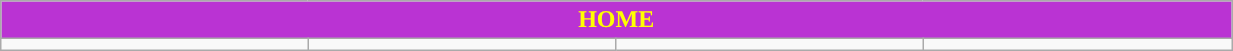<table class="wikitable collapsible collapsed" style="width:65%">
<tr>
<th colspan=6 ! style="color:#FFFF00; background:#BA33D3">HOME</th>
</tr>
<tr>
<td></td>
<td></td>
<td></td>
<td></td>
</tr>
</table>
